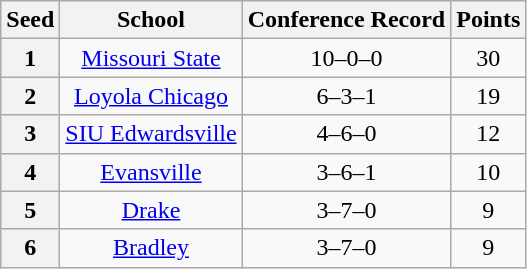<table class="wikitable" style="text-align:center">
<tr>
<th>Seed</th>
<th>School</th>
<th>Conference Record</th>
<th>Points</th>
</tr>
<tr>
<th>1</th>
<td><a href='#'>Missouri State</a></td>
<td>10–0–0</td>
<td>30</td>
</tr>
<tr>
<th>2</th>
<td><a href='#'>Loyola Chicago</a></td>
<td>6–3–1</td>
<td>19</td>
</tr>
<tr>
<th>3</th>
<td><a href='#'>SIU Edwardsville</a></td>
<td>4–6–0</td>
<td>12</td>
</tr>
<tr>
<th>4</th>
<td><a href='#'>Evansville</a></td>
<td>3–6–1</td>
<td>10</td>
</tr>
<tr>
<th>5</th>
<td><a href='#'>Drake</a></td>
<td>3–7–0</td>
<td>9</td>
</tr>
<tr>
<th>6</th>
<td><a href='#'>Bradley</a></td>
<td>3–7–0</td>
<td>9</td>
</tr>
</table>
